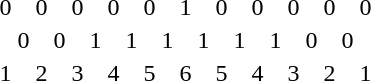<table>
<tr>
<td>0</td>
<td></td>
<td>0</td>
<td></td>
<td>0</td>
<td></td>
<td>0</td>
<td></td>
<td>0</td>
<td></td>
<td>1</td>
<td></td>
<td>0</td>
<td></td>
<td>0</td>
<td></td>
<td>0</td>
<td></td>
<td>0</td>
<td></td>
<td>0</td>
</tr>
<tr>
<td></td>
<td>0</td>
<td></td>
<td>0</td>
<td></td>
<td>1</td>
<td></td>
<td>1</td>
<td></td>
<td>1</td>
<td></td>
<td>1</td>
<td></td>
<td>1</td>
<td></td>
<td>1</td>
<td></td>
<td>0</td>
<td></td>
<td>0</td>
<td></td>
</tr>
<tr>
<td>1</td>
<td></td>
<td>2</td>
<td></td>
<td>3</td>
<td></td>
<td>4</td>
<td></td>
<td>5</td>
<td></td>
<td>6</td>
<td></td>
<td>5</td>
<td></td>
<td>4</td>
<td></td>
<td>3</td>
<td></td>
<td>2</td>
<td></td>
<td>1</td>
</tr>
</table>
